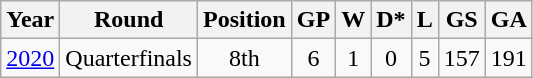<table class="wikitable" style="text-align:center;">
<tr>
<th>Year</th>
<th>Round</th>
<th>Position</th>
<th>GP</th>
<th>W</th>
<th>D*</th>
<th>L</th>
<th>GS</th>
<th>GA</th>
</tr>
<tr>
<td> <a href='#'>2020</a></td>
<td>Quarterfinals</td>
<td>8th</td>
<td>6</td>
<td>1</td>
<td>0</td>
<td>5</td>
<td>157</td>
<td>191</td>
</tr>
</table>
